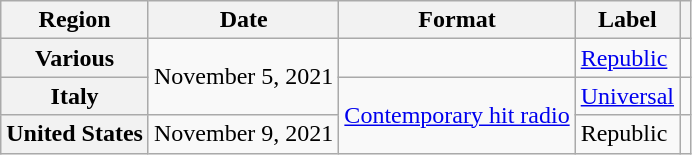<table class="wikitable plainrowheaders">
<tr>
<th>Region</th>
<th>Date</th>
<th>Format</th>
<th>Label</th>
<th></th>
</tr>
<tr>
<th scope="row">Various</th>
<td rowspan="2">November 5, 2021</td>
<td></td>
<td><a href='#'>Republic</a></td>
<td></td>
</tr>
<tr>
<th scope="row">Italy</th>
<td rowspan="2"><a href='#'>Contemporary hit radio</a></td>
<td><a href='#'>Universal</a></td>
<td></td>
</tr>
<tr>
<th scope="row">United States</th>
<td>November 9, 2021</td>
<td>Republic</td>
<td></td>
</tr>
</table>
